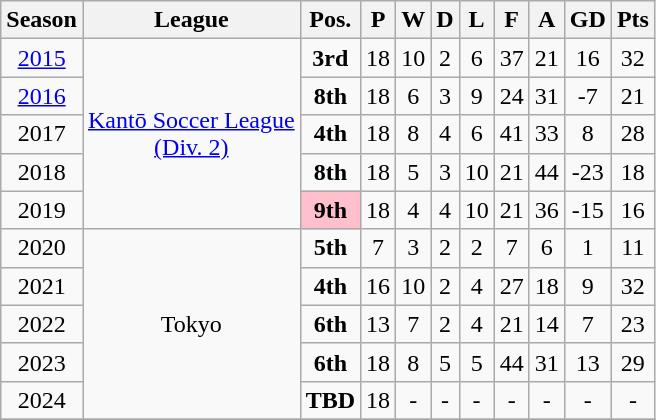<table class="wikitable" style="text-align:center;">
<tr>
<th>Season</th>
<th>League</th>
<th>Pos.</th>
<th>P</th>
<th>W</th>
<th>D</th>
<th>L</th>
<th>F</th>
<th>A</th>
<th>GD</th>
<th>Pts</th>
</tr>
<tr>
<td><a href='#'>2015</a></td>
<td rowspan="5"><a href='#'>Kantō Soccer League<br>(Div. 2)</a></td>
<td><strong>3rd</strong></td>
<td>18</td>
<td>10</td>
<td>2</td>
<td>6</td>
<td>37</td>
<td>21</td>
<td>16</td>
<td>32</td>
</tr>
<tr>
<td><a href='#'>2016</a></td>
<td><strong>8th</strong></td>
<td>18</td>
<td>6</td>
<td>3</td>
<td>9</td>
<td>24</td>
<td>31</td>
<td>-7</td>
<td>21</td>
</tr>
<tr>
<td>2017</td>
<td><strong>4th</strong></td>
<td>18</td>
<td>8</td>
<td>4</td>
<td>6</td>
<td>41</td>
<td>33</td>
<td>8</td>
<td>28</td>
</tr>
<tr>
<td>2018</td>
<td><strong>8th</strong></td>
<td>18</td>
<td>5</td>
<td>3</td>
<td>10</td>
<td>21</td>
<td>44</td>
<td>-23</td>
<td>18</td>
</tr>
<tr>
<td>2019</td>
<td bgcolor=pink><strong>9th</strong></td>
<td>18</td>
<td>4</td>
<td>4</td>
<td>10</td>
<td>21</td>
<td>36</td>
<td>-15</td>
<td>16</td>
</tr>
<tr>
<td>2020</td>
<td rowspan="5">Tokyo</td>
<td><strong>5th</strong></td>
<td>7</td>
<td>3</td>
<td>2</td>
<td>2</td>
<td>7</td>
<td>6</td>
<td>1</td>
<td>11</td>
</tr>
<tr>
<td>2021</td>
<td><strong>4th</strong></td>
<td>16</td>
<td>10</td>
<td>2</td>
<td>4</td>
<td>27</td>
<td>18</td>
<td>9</td>
<td>32</td>
</tr>
<tr>
<td>2022</td>
<td><strong>6th</strong></td>
<td>13</td>
<td>7</td>
<td>2</td>
<td>4</td>
<td>21</td>
<td>14</td>
<td>7</td>
<td>23</td>
</tr>
<tr>
<td>2023</td>
<td><strong>6th</strong></td>
<td>18</td>
<td>8</td>
<td>5</td>
<td>5</td>
<td>44</td>
<td>31</td>
<td>13</td>
<td>29</td>
</tr>
<tr>
<td>2024</td>
<td><strong>TBD</strong></td>
<td>18</td>
<td>-</td>
<td>-</td>
<td>-</td>
<td>-</td>
<td>-</td>
<td>-</td>
<td>-</td>
</tr>
<tr>
</tr>
</table>
